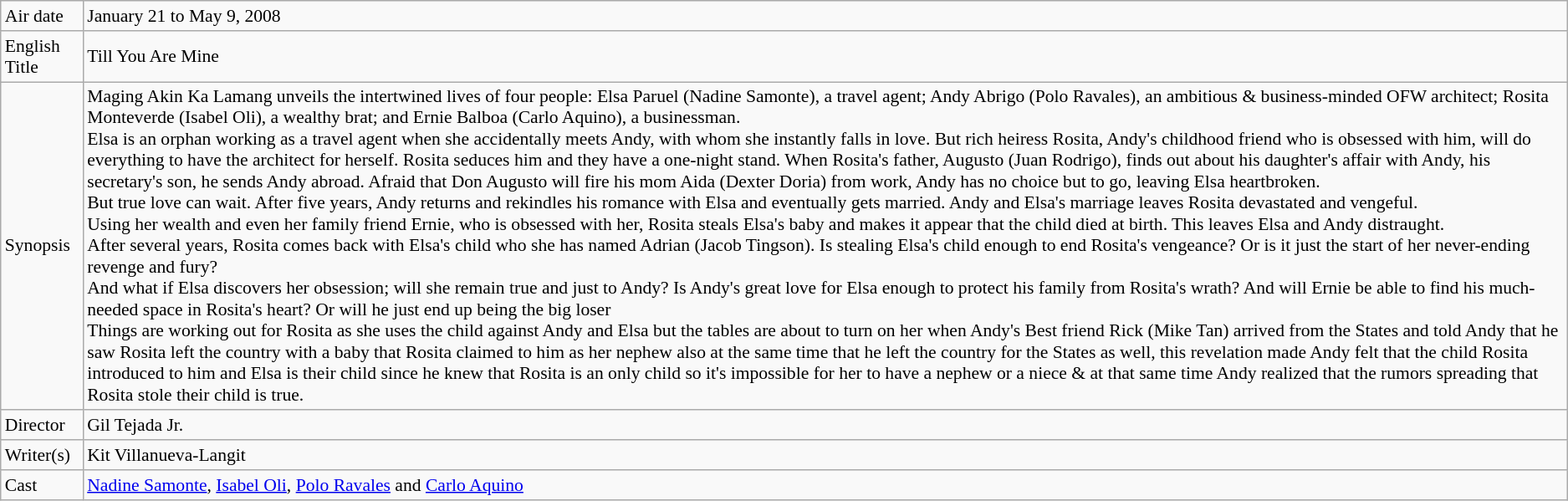<table class="wikitable" style="font-size:90%;">
<tr>
<td>Air date</td>
<td>January 21 to May 9, 2008</td>
</tr>
<tr>
<td>English Title</td>
<td>Till You Are Mine</td>
</tr>
<tr>
<td>Synopsis</td>
<td>Maging Akin Ka Lamang unveils the intertwined lives of four people: Elsa Paruel (Nadine Samonte), a travel agent; Andy Abrigo (Polo Ravales), an ambitious & business-minded OFW architect; Rosita Monteverde (Isabel Oli), a wealthy brat; and Ernie Balboa (Carlo Aquino), a businessman.<br>Elsa is an orphan working as a travel agent when she accidentally meets Andy, with whom she instantly falls in love. But rich heiress Rosita, Andy's childhood friend who is obsessed with him, will do everything to have the architect for herself. Rosita seduces him and they have a one-night stand. When Rosita's father, Augusto (Juan Rodrigo), finds out about his daughter's affair with Andy, his secretary's son, he sends Andy abroad. Afraid that Don Augusto will fire his mom Aida (Dexter Doria) from work, Andy has no choice but to go, leaving Elsa heartbroken.<br>But true love can wait. After five years, Andy returns and rekindles his romance with Elsa and eventually gets married. Andy and Elsa's marriage leaves Rosita devastated and vengeful.<br>Using her wealth and even her family friend Ernie, who is obsessed with her, Rosita steals Elsa's baby and makes it appear that the child died at birth. This leaves Elsa and Andy distraught.<br>After several years, Rosita comes back with Elsa's child who she has named Adrian (Jacob Tingson). Is stealing Elsa's child enough to end Rosita's vengeance? Or is it just the start of her never-ending revenge and fury?<br>And what if Elsa discovers her obsession; will she remain true and just to Andy? Is Andy's great love for Elsa enough to protect his family from Rosita's wrath? And will Ernie be able to find his much-needed space in Rosita's heart? Or will he just end up being the big loser<br>Things are working out for Rosita as she uses the child against Andy and Elsa but the tables are about to turn on her when Andy's Best friend Rick (Mike Tan) arrived from the States and told Andy that he saw Rosita left the country with a baby that Rosita claimed to him as her nephew also at the same time that he left the country for the States as well, this revelation made Andy felt that the child Rosita introduced to him and Elsa is their child since he knew that Rosita is an only child so it's impossible for her to have a nephew or a niece & at that same time Andy realized that the rumors spreading that Rosita stole their child is true.</td>
</tr>
<tr>
<td>Director</td>
<td>Gil Tejada Jr.</td>
</tr>
<tr>
<td>Writer(s)</td>
<td>Kit Villanueva-Langit</td>
</tr>
<tr>
<td>Cast</td>
<td><a href='#'>Nadine Samonte</a>, <a href='#'>Isabel Oli</a>, <a href='#'>Polo Ravales</a> and <a href='#'>Carlo Aquino</a></td>
</tr>
</table>
